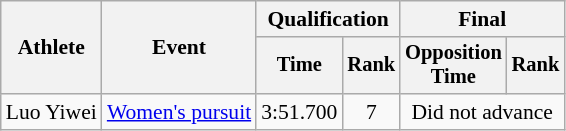<table class=wikitable style=font-size:90%;text-align:center>
<tr>
<th rowspan="2">Athlete</th>
<th rowspan="2">Event</th>
<th colspan=2>Qualification</th>
<th colspan=2>Final</th>
</tr>
<tr style="font-size:95%">
<th>Time</th>
<th>Rank</th>
<th>Opposition<br>Time</th>
<th>Rank</th>
</tr>
<tr>
<td align=left>Luo Yiwei</td>
<td align=left><a href='#'>Women's pursuit</a></td>
<td>3:51.700</td>
<td>7</td>
<td colspan=2>Did not advance</td>
</tr>
</table>
